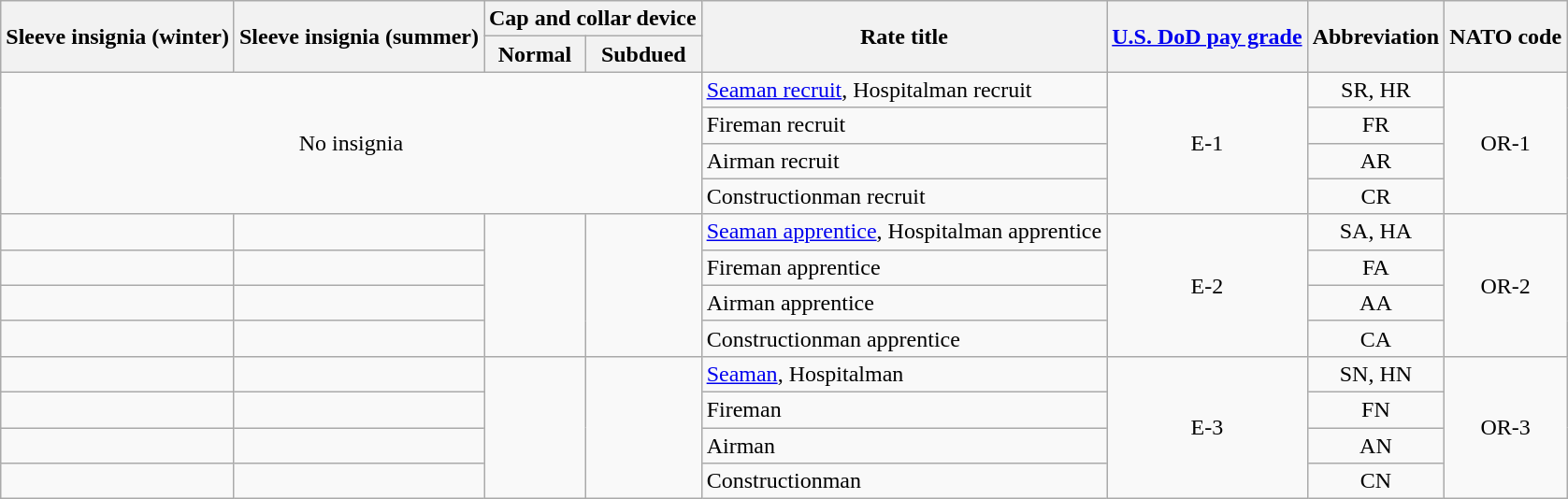<table class="wikitable sortable">
<tr>
<th rowspan="2">Sleeve insignia (winter)</th>
<th rowspan="2">Sleeve insignia (summer)</th>
<th colspan="2">Cap and collar device</th>
<th rowspan="2">Rate title</th>
<th rowspan="2"><a href='#'>U.S. DoD pay grade</a></th>
<th rowspan="2">Abbreviation</th>
<th rowspan="2">NATO code</th>
</tr>
<tr>
<th>Normal</th>
<th>Subdued</th>
</tr>
<tr>
<td colspan="4" rowspan="4" style="text-align:center;">No insignia</td>
<td><a href='#'>Seaman recruit</a>, Hospitalman recruit</td>
<td rowspan="4" style="text-align:center;">E-1</td>
<td style="text-align:center;">SR, HR</td>
<td style="text-align:center;" rowspan=4>OR-1</td>
</tr>
<tr>
<td>Fireman recruit</td>
<td style="text-align:center;">FR</td>
</tr>
<tr>
<td>Airman recruit</td>
<td style="text-align:center;">AR</td>
</tr>
<tr>
<td>Constructionman recruit</td>
<td style="text-align:center;">CR</td>
</tr>
<tr>
<td style="text-align:center;"></td>
<td style="text-align:center;"></td>
<td rowspan="4" style="text-align:center;"></td>
<td style="text-align:center;" rowspan=4></td>
<td><a href='#'>Seaman apprentice</a>, Hospitalman apprentice</td>
<td rowspan="4" style="text-align:center;">E-2</td>
<td style="text-align:center;">SA, HA</td>
<td style="text-align:center;" rowspan=4>OR-2</td>
</tr>
<tr>
<td style="text-align:center;"></td>
<td style="text-align:center;"></td>
<td>Fireman apprentice</td>
<td style="text-align:center;">FA</td>
</tr>
<tr>
<td style="text-align:center;"></td>
<td style="text-align:center;"></td>
<td>Airman apprentice</td>
<td style="text-align:center;">AA</td>
</tr>
<tr>
<td style="text-align:center;"></td>
<td style="text-align:center;"></td>
<td>Constructionman apprentice</td>
<td style="text-align:center;">CA</td>
</tr>
<tr>
<td style="text-align:center;"></td>
<td style="text-align:center;"></td>
<td rowspan="4" style="text-align:center;" !></td>
<td style="text-align:center;" rowspan="4"!></td>
<td><a href='#'>Seaman</a>, Hospitalman</td>
<td rowspan="4" style="text-align:center;">E-3</td>
<td style="text-align:center;">SN, HN</td>
<td style="text-align:center;" rowspan=4>OR-3</td>
</tr>
<tr>
<td style="text-align:center;"></td>
<td style="text-align:center;"></td>
<td>Fireman</td>
<td style="text-align:center;">FN</td>
</tr>
<tr>
<td style="text-align:center;"></td>
<td style="text-align:center;"></td>
<td>Airman</td>
<td style="text-align:center;">AN</td>
</tr>
<tr>
<td style="text-align:center;"></td>
<td style="text-align:center;"></td>
<td>Constructionman</td>
<td style="text-align:center;">CN</td>
</tr>
</table>
